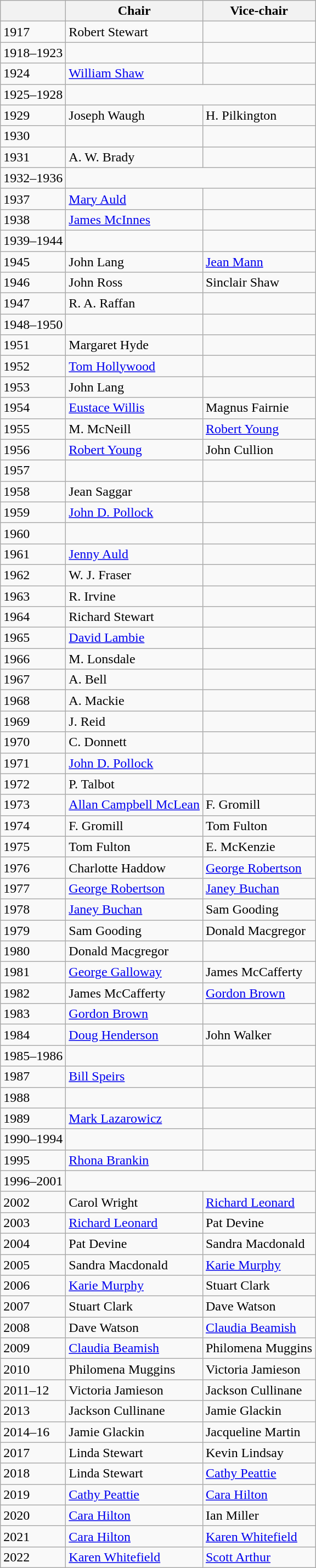<table class="wikitable">
<tr>
<th></th>
<th>Chair</th>
<th>Vice-chair</th>
</tr>
<tr>
<td>1917</td>
<td>Robert Stewart</td>
<td></td>
</tr>
<tr>
<td>1918–1923</td>
<td></td>
<td></td>
</tr>
<tr>
<td>1924</td>
<td><a href='#'>William Shaw</a></td>
<td></td>
</tr>
<tr>
<td>1925–1928</td>
</tr>
<tr>
<td>1929</td>
<td>Joseph Waugh</td>
<td>H. Pilkington</td>
</tr>
<tr>
<td>1930</td>
<td></td>
<td></td>
</tr>
<tr>
<td>1931</td>
<td>A. W. Brady</td>
<td></td>
</tr>
<tr>
<td>1932–1936</td>
</tr>
<tr>
<td>1937</td>
<td><a href='#'>Mary Auld</a></td>
<td></td>
</tr>
<tr>
<td>1938</td>
<td><a href='#'>James McInnes</a></td>
<td></td>
</tr>
<tr>
<td>1939–1944</td>
<td></td>
<td></td>
</tr>
<tr>
<td>1945</td>
<td>John Lang</td>
<td><a href='#'>Jean Mann</a></td>
</tr>
<tr>
<td>1946</td>
<td>John Ross</td>
<td>Sinclair Shaw</td>
</tr>
<tr>
<td>1947</td>
<td>R. A. Raffan</td>
<td></td>
</tr>
<tr>
<td>1948–1950</td>
<td></td>
<td></td>
</tr>
<tr>
<td>1951</td>
<td>Margaret Hyde</td>
<td></td>
</tr>
<tr>
<td>1952</td>
<td><a href='#'>Tom Hollywood</a></td>
<td></td>
</tr>
<tr>
<td>1953</td>
<td>John Lang</td>
<td></td>
</tr>
<tr>
<td>1954</td>
<td><a href='#'>Eustace Willis</a></td>
<td>Magnus Fairnie</td>
</tr>
<tr>
<td>1955</td>
<td>M. McNeill</td>
<td><a href='#'>Robert Young</a></td>
</tr>
<tr>
<td>1956</td>
<td><a href='#'>Robert Young</a></td>
<td>John Cullion</td>
</tr>
<tr>
<td>1957</td>
<td></td>
<td></td>
</tr>
<tr>
<td>1958</td>
<td>Jean Saggar</td>
<td></td>
</tr>
<tr>
<td>1959</td>
<td><a href='#'>John D. Pollock</a></td>
<td></td>
</tr>
<tr>
<td>1960</td>
<td></td>
<td></td>
</tr>
<tr>
<td>1961</td>
<td><a href='#'>Jenny Auld</a></td>
<td></td>
</tr>
<tr>
<td>1962</td>
<td>W. J. Fraser</td>
<td></td>
</tr>
<tr>
<td>1963</td>
<td>R. Irvine</td>
<td></td>
</tr>
<tr>
<td>1964</td>
<td>Richard Stewart</td>
<td></td>
</tr>
<tr>
<td>1965</td>
<td><a href='#'>David Lambie</a></td>
<td></td>
</tr>
<tr>
<td>1966</td>
<td>M. Lonsdale</td>
<td></td>
</tr>
<tr>
<td>1967</td>
<td>A. Bell</td>
<td></td>
</tr>
<tr>
<td>1968</td>
<td>A. Mackie</td>
<td></td>
</tr>
<tr>
<td>1969</td>
<td>J. Reid</td>
<td></td>
</tr>
<tr>
<td>1970</td>
<td>C. Donnett</td>
<td></td>
</tr>
<tr>
<td>1971</td>
<td><a href='#'>John D. Pollock</a></td>
<td></td>
</tr>
<tr>
<td>1972</td>
<td>P. Talbot</td>
<td></td>
</tr>
<tr>
<td>1973</td>
<td><a href='#'>Allan Campbell McLean</a></td>
<td>F. Gromill</td>
</tr>
<tr>
<td>1974</td>
<td>F. Gromill</td>
<td>Tom Fulton</td>
</tr>
<tr>
<td>1975</td>
<td>Tom Fulton</td>
<td>E. McKenzie</td>
</tr>
<tr>
<td>1976</td>
<td>Charlotte Haddow</td>
<td><a href='#'>George Robertson</a></td>
</tr>
<tr>
<td>1977</td>
<td><a href='#'>George Robertson</a></td>
<td><a href='#'>Janey Buchan</a></td>
</tr>
<tr>
<td>1978</td>
<td><a href='#'>Janey Buchan</a></td>
<td>Sam Gooding</td>
</tr>
<tr>
<td>1979</td>
<td>Sam Gooding</td>
<td>Donald Macgregor</td>
</tr>
<tr>
<td>1980</td>
<td>Donald Macgregor</td>
<td></td>
</tr>
<tr>
<td>1981</td>
<td><a href='#'>George Galloway</a></td>
<td>James McCafferty</td>
</tr>
<tr>
<td>1982</td>
<td>James McCafferty</td>
<td><a href='#'>Gordon Brown</a></td>
</tr>
<tr>
<td>1983</td>
<td><a href='#'>Gordon Brown</a></td>
<td></td>
</tr>
<tr>
<td>1984</td>
<td><a href='#'>Doug Henderson</a></td>
<td>John Walker</td>
</tr>
<tr>
<td>1985–1986</td>
<td></td>
<td></td>
</tr>
<tr>
<td>1987</td>
<td><a href='#'>Bill Speirs</a></td>
<td></td>
</tr>
<tr>
<td>1988</td>
<td></td>
<td></td>
</tr>
<tr>
<td>1989</td>
<td><a href='#'>Mark Lazarowicz</a></td>
<td></td>
</tr>
<tr>
<td>1990–1994</td>
<td></td>
<td></td>
</tr>
<tr>
<td>1995</td>
<td><a href='#'>Rhona Brankin</a></td>
<td></td>
</tr>
<tr>
<td>1996–2001</td>
</tr>
<tr>
<td>2002</td>
<td>Carol Wright</td>
<td><a href='#'>Richard Leonard</a></td>
</tr>
<tr>
<td>2003</td>
<td><a href='#'>Richard Leonard</a></td>
<td>Pat Devine</td>
</tr>
<tr>
<td>2004</td>
<td>Pat Devine</td>
<td>Sandra Macdonald</td>
</tr>
<tr>
<td>2005</td>
<td>Sandra Macdonald</td>
<td><a href='#'>Karie Murphy</a></td>
</tr>
<tr>
<td>2006</td>
<td><a href='#'>Karie Murphy</a></td>
<td>Stuart Clark</td>
</tr>
<tr>
<td>2007</td>
<td>Stuart Clark</td>
<td>Dave Watson</td>
</tr>
<tr>
<td>2008</td>
<td>Dave Watson</td>
<td><a href='#'>Claudia Beamish</a></td>
</tr>
<tr>
<td>2009</td>
<td><a href='#'>Claudia Beamish</a></td>
<td>Philomena Muggins</td>
</tr>
<tr>
<td>2010</td>
<td>Philomena Muggins</td>
<td>Victoria Jamieson</td>
</tr>
<tr>
<td>2011–12</td>
<td>Victoria Jamieson</td>
<td>Jackson Cullinane</td>
</tr>
<tr>
<td>2013</td>
<td>Jackson Cullinane</td>
<td>Jamie Glackin</td>
</tr>
<tr>
<td>2014–16</td>
<td>Jamie Glackin</td>
<td>Jacqueline Martin</td>
</tr>
<tr>
<td>2017</td>
<td>Linda Stewart</td>
<td>Kevin Lindsay</td>
</tr>
<tr>
<td>2018</td>
<td>Linda Stewart</td>
<td><a href='#'>Cathy Peattie</a></td>
</tr>
<tr>
<td>2019</td>
<td><a href='#'>Cathy Peattie</a></td>
<td><a href='#'>Cara Hilton</a></td>
</tr>
<tr>
<td>2020</td>
<td><a href='#'>Cara Hilton</a></td>
<td>Ian Miller</td>
</tr>
<tr>
<td>2021</td>
<td><a href='#'>Cara Hilton</a></td>
<td><a href='#'>Karen Whitefield</a></td>
</tr>
<tr>
<td>2022</td>
<td><a href='#'>Karen Whitefield</a></td>
<td><a href='#'>Scott Arthur</a></td>
</tr>
</table>
